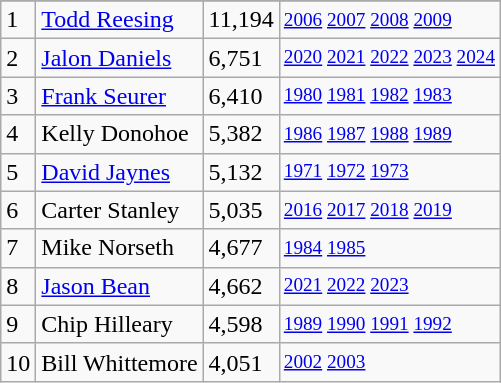<table class="wikitable">
<tr>
</tr>
<tr>
<td>1</td>
<td><a href='#'>Todd Reesing</a></td>
<td>11,194</td>
<td style="font-size:80%;"><a href='#'>2006</a> <a href='#'>2007</a> <a href='#'>2008</a> <a href='#'>2009</a></td>
</tr>
<tr>
<td>2</td>
<td><a href='#'>Jalon Daniels</a></td>
<td>6,751</td>
<td style="font-size:80%;"><a href='#'>2020</a> <a href='#'>2021</a> <a href='#'>2022</a> <a href='#'>2023</a> <a href='#'>2024</a></td>
</tr>
<tr>
<td>3</td>
<td><a href='#'>Frank Seurer</a></td>
<td>6,410</td>
<td style="font-size:80%;"><a href='#'>1980</a> <a href='#'>1981</a> <a href='#'>1982</a> <a href='#'>1983</a></td>
</tr>
<tr>
<td>4</td>
<td>Kelly Donohoe</td>
<td>5,382</td>
<td style="font-size:80%;"><a href='#'>1986</a> <a href='#'>1987</a> <a href='#'>1988</a> <a href='#'>1989</a></td>
</tr>
<tr>
<td>5</td>
<td><a href='#'>David Jaynes</a></td>
<td>5,132</td>
<td style="font-size:80%;"><a href='#'>1971</a> <a href='#'>1972</a> <a href='#'>1973</a></td>
</tr>
<tr>
<td>6</td>
<td>Carter Stanley</td>
<td>5,035</td>
<td style="font-size:80%;"><a href='#'>2016</a> <a href='#'>2017</a> <a href='#'>2018</a> <a href='#'>2019</a></td>
</tr>
<tr>
<td>7</td>
<td>Mike Norseth</td>
<td>4,677</td>
<td style="font-size:80%;"><a href='#'>1984</a> <a href='#'>1985</a></td>
</tr>
<tr>
<td>8</td>
<td><a href='#'>Jason Bean</a></td>
<td>4,662</td>
<td style="font-size:80%;"><a href='#'>2021</a> <a href='#'>2022</a> <a href='#'>2023</a></td>
</tr>
<tr>
<td>9</td>
<td>Chip Hilleary</td>
<td>4,598</td>
<td style="font-size:80%;"><a href='#'>1989</a> <a href='#'>1990</a> <a href='#'>1991</a> <a href='#'>1992</a></td>
</tr>
<tr>
<td>10</td>
<td>Bill Whittemore</td>
<td>4,051</td>
<td style="font-size:80%;"><a href='#'>2002</a> <a href='#'>2003</a></td>
</tr>
</table>
